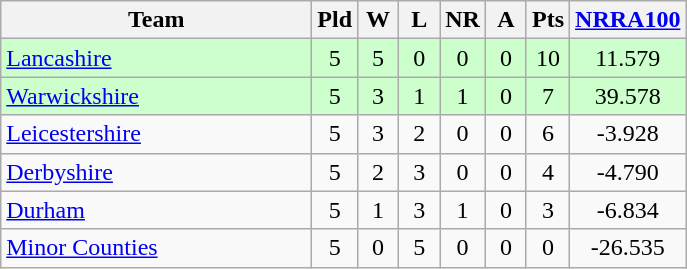<table class="wikitable" style="text-align: center;">
<tr>
<th width=200>Team</th>
<th width=20>Pld</th>
<th width=20>W</th>
<th width=20>L</th>
<th width=20>NR</th>
<th width=20>A</th>
<th width=20>Pts</th>
<th width=60><a href='#'>NRRA100</a></th>
</tr>
<tr bgcolor="#ccffcc">
<td align=left><a href='#'>Lancashire</a></td>
<td>5</td>
<td>5</td>
<td>0</td>
<td>0</td>
<td>0</td>
<td>10</td>
<td>11.579</td>
</tr>
<tr bgcolor="#ccffcc">
<td align=left><a href='#'>Warwickshire</a></td>
<td>5</td>
<td>3</td>
<td>1</td>
<td>1</td>
<td>0</td>
<td>7</td>
<td>39.578</td>
</tr>
<tr>
<td align=left><a href='#'>Leicestershire</a></td>
<td>5</td>
<td>3</td>
<td>2</td>
<td>0</td>
<td>0</td>
<td>6</td>
<td>-3.928</td>
</tr>
<tr>
<td align=left><a href='#'>Derbyshire</a></td>
<td>5</td>
<td>2</td>
<td>3</td>
<td>0</td>
<td>0</td>
<td>4</td>
<td>-4.790</td>
</tr>
<tr>
<td align=left><a href='#'>Durham</a></td>
<td>5</td>
<td>1</td>
<td>3</td>
<td>1</td>
<td>0</td>
<td>3</td>
<td>-6.834</td>
</tr>
<tr>
<td align=left><a href='#'>Minor Counties</a></td>
<td>5</td>
<td>0</td>
<td>5</td>
<td>0</td>
<td>0</td>
<td>0</td>
<td>-26.535</td>
</tr>
</table>
